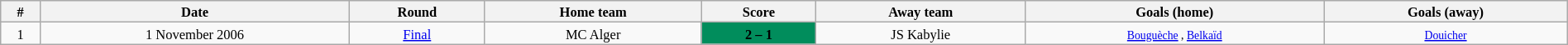<table class="wikitable" style="width:100%; margin:0 left; font-size: 11px; text-align:center">
<tr>
<th>#</th>
<th>Date</th>
<th>Round</th>
<th>Home team</th>
<th>Score</th>
<th>Away team</th>
<th>Goals (home)</th>
<th>Goals (away)</th>
</tr>
<tr>
<td>1</td>
<td>1 November 2006</td>
<td><a href='#'>Final</a></td>
<td>MC Alger</td>
<td style="background:#018d5c;"><span><strong>2 – 1</strong></span></td>
<td>JS Kabylie</td>
<td><small><a href='#'>Bouguèche</a> , <a href='#'>Belkaïd</a> </small></td>
<td><small><a href='#'>Douicher</a> </small></td>
</tr>
</table>
